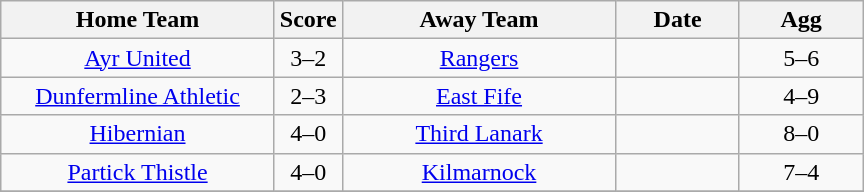<table class="wikitable" style="text-align:center;">
<tr>
<th width=175>Home Team</th>
<th width=20>Score</th>
<th width=175>Away Team</th>
<th width= 75>Date</th>
<th width= 75>Agg</th>
</tr>
<tr>
<td><a href='#'>Ayr United</a></td>
<td>3–2</td>
<td><a href='#'>Rangers</a></td>
<td></td>
<td>5–6</td>
</tr>
<tr>
<td><a href='#'>Dunfermline Athletic</a></td>
<td>2–3</td>
<td><a href='#'>East Fife</a></td>
<td></td>
<td>4–9</td>
</tr>
<tr>
<td><a href='#'>Hibernian</a></td>
<td>4–0</td>
<td><a href='#'>Third Lanark</a></td>
<td></td>
<td>8–0</td>
</tr>
<tr>
<td><a href='#'>Partick Thistle</a></td>
<td>4–0</td>
<td><a href='#'>Kilmarnock</a></td>
<td></td>
<td>7–4</td>
</tr>
<tr>
</tr>
</table>
